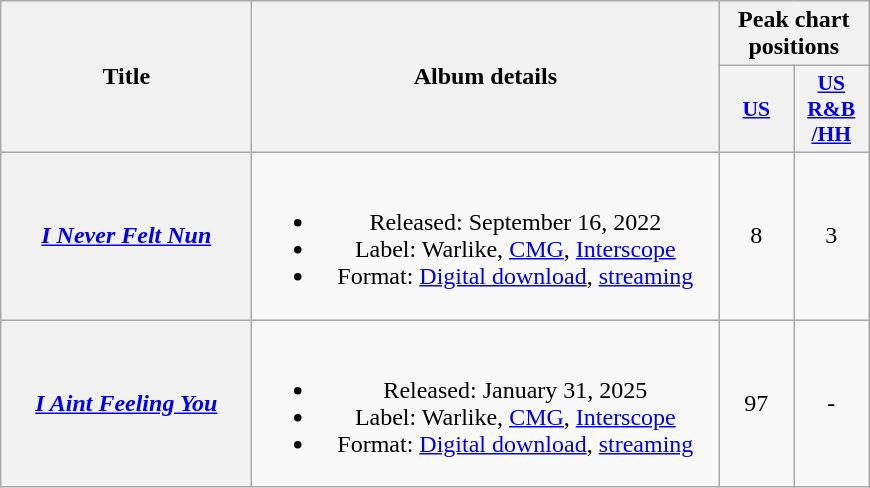<table class="wikitable plainrowheaders" style="text-align:center;">
<tr>
<th scope="col" rowspan="2" style="width:10em;">Title</th>
<th scope="col" rowspan="2" style="width:19em;">Album details</th>
<th scope="col" colspan="2">Peak chart positions</th>
</tr>
<tr>
<th scope="col" style="width:3em;font-size:90%;"><a href='#'>US</a><br></th>
<th scope="col" style="width:3em;font-size:90%;"><a href='#'>US<br>R&B<br>/HH</a><br></th>
</tr>
<tr>
<th scope="row"><em><a href='#'>I Never Felt Nun</a></em></th>
<td><br><ul><li>Released: September 16, 2022</li><li>Label: Warlike, <a href='#'>CMG</a>, <a href='#'>Interscope</a></li><li>Format: <a href='#'>Digital download</a>, <a href='#'>streaming</a></li></ul></td>
<td>8</td>
<td>3</td>
</tr>
<tr>
<th scope="row"><em><a href='#'>I Aint Feeling You</a></em></th>
<td><br><ul><li>Released: January 31, 2025</li><li>Label: Warlike, <a href='#'>CMG</a>, <a href='#'>Interscope</a></li><li>Format: <a href='#'>Digital download</a>, <a href='#'>streaming</a></li></ul></td>
<td>97</td>
<td>-</td>
</tr>
</table>
